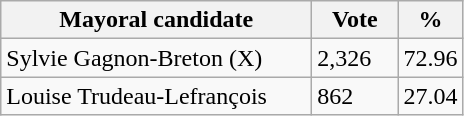<table class="wikitable">
<tr>
<th bgcolor="#DDDDFF" width="200px">Mayoral candidate</th>
<th bgcolor="#DDDDFF" width="50px">Vote</th>
<th bgcolor="#DDDDFF" width="30px">%</th>
</tr>
<tr>
<td>Sylvie Gagnon-Breton (X)</td>
<td>2,326</td>
<td>72.96</td>
</tr>
<tr>
<td>Louise Trudeau-Lefrançois</td>
<td>862</td>
<td>27.04</td>
</tr>
</table>
